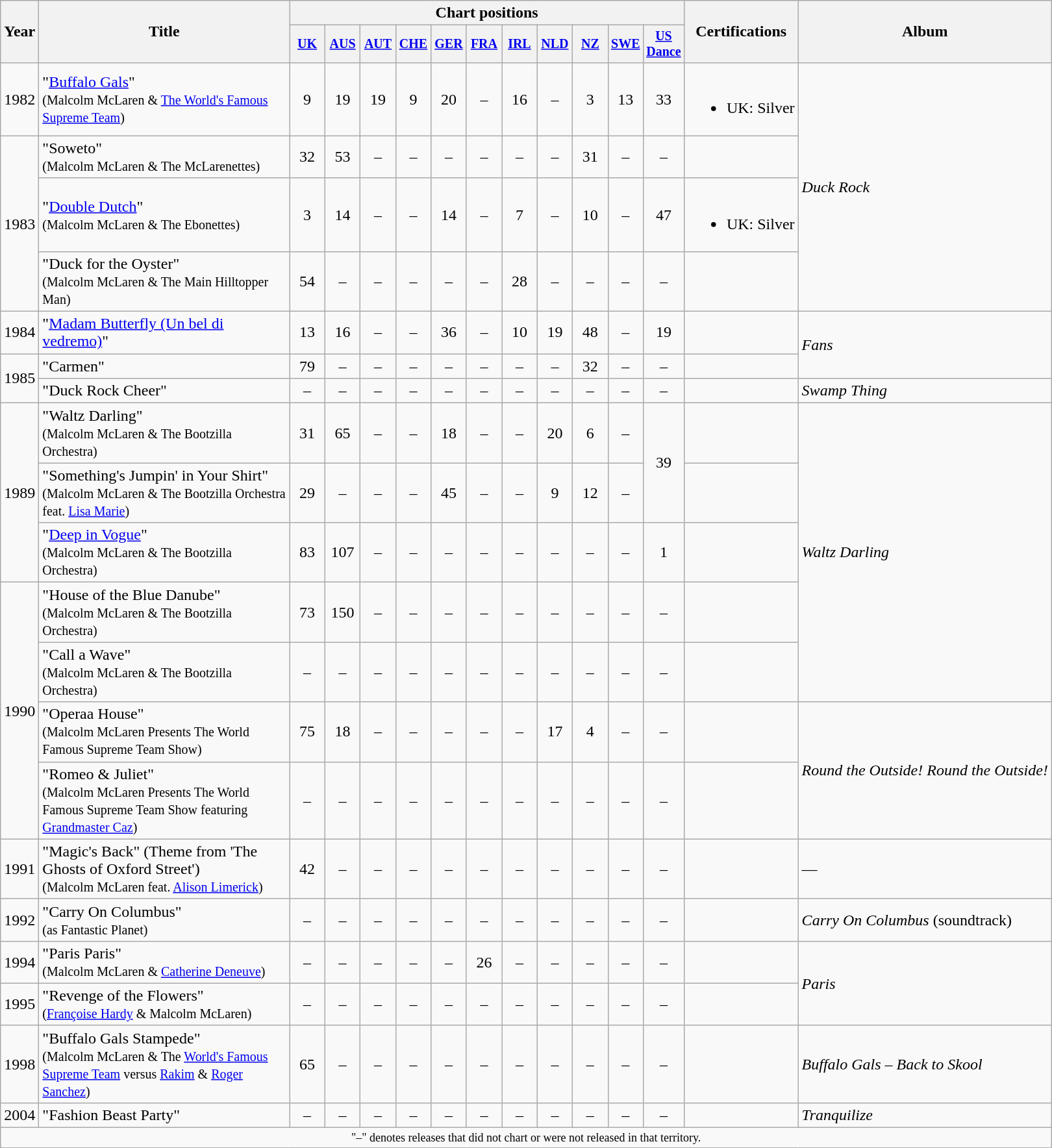<table class="wikitable" style=text-align:center;>
<tr>
<th rowspan="2">Year</th>
<th rowspan="2" width="250">Title</th>
<th colspan="11">Chart positions</th>
<th rowspan="2">Certifications</th>
<th rowspan="2">Album</th>
</tr>
<tr style="font-size:smaller;">
<th width="30"><a href='#'>UK</a><br></th>
<th width="30"><a href='#'>AUS</a><br></th>
<th width="30"><a href='#'>AUT</a><br></th>
<th width="30"><a href='#'>CHE</a><br></th>
<th width="30"><a href='#'>GER</a><br></th>
<th width="30"><a href='#'>FRA</a><br></th>
<th width="30"><a href='#'>IRL</a><br></th>
<th width="30"><a href='#'>NLD</a><br></th>
<th width="30"><a href='#'>NZ</a><br></th>
<th width="30"><a href='#'>SWE</a><br></th>
<th width="30"><a href='#'>US Dance</a><br></th>
</tr>
<tr>
<td rowspan="1">1982</td>
<td align="left">"<a href='#'>Buffalo Gals</a>"<br> <small>(Malcolm McLaren & <a href='#'>The World's Famous Supreme Team</a>)</small></td>
<td>9</td>
<td>19</td>
<td>19</td>
<td>9</td>
<td>20</td>
<td>–</td>
<td>16</td>
<td>–</td>
<td>3</td>
<td>13</td>
<td>33</td>
<td><br><ul><li>UK: Silver</li></ul></td>
<td align="left" rowspan="4"><em>Duck Rock</em></td>
</tr>
<tr>
<td rowspan="3">1983</td>
<td align="left">"Soweto"<br> <small>(Malcolm McLaren & The McLarenettes)</small></td>
<td>32</td>
<td>53</td>
<td>–</td>
<td>–</td>
<td>–</td>
<td>–</td>
<td>–</td>
<td>–</td>
<td>31</td>
<td>–</td>
<td>–</td>
<td></td>
</tr>
<tr>
<td align="left">"<a href='#'>Double Dutch</a>"<br> <small>(Malcolm McLaren & The Ebonettes)</small></td>
<td>3</td>
<td>14</td>
<td>–</td>
<td>–</td>
<td>14</td>
<td>–</td>
<td>7</td>
<td>–</td>
<td>10</td>
<td>–</td>
<td>47</td>
<td><br><ul><li>UK: Silver</li></ul></td>
</tr>
<tr>
<td align="left">"Duck for the Oyster"<br> <small>(Malcolm McLaren & The Main Hilltopper Man)</small></td>
<td>54</td>
<td>–</td>
<td>–</td>
<td>–</td>
<td>–</td>
<td>–</td>
<td>28</td>
<td>–</td>
<td>–</td>
<td>–</td>
<td>–</td>
<td></td>
</tr>
<tr>
<td rowspan="1">1984</td>
<td align="left">"<a href='#'>Madam Butterfly (Un bel di vedremo)</a>"</td>
<td>13</td>
<td>16</td>
<td>–</td>
<td>–</td>
<td>36</td>
<td>–</td>
<td>10</td>
<td>19</td>
<td>48</td>
<td>–</td>
<td>19</td>
<td></td>
<td align="left" rowspan="2"><em>Fans</em></td>
</tr>
<tr>
<td rowspan="2">1985</td>
<td align="left">"Carmen"</td>
<td>79</td>
<td>–</td>
<td>–</td>
<td>–</td>
<td>–</td>
<td>–</td>
<td>–</td>
<td>–</td>
<td>32</td>
<td>–</td>
<td>–</td>
<td></td>
</tr>
<tr>
<td align="left">"Duck Rock Cheer"</td>
<td>–</td>
<td>–</td>
<td>–</td>
<td>–</td>
<td>–</td>
<td>–</td>
<td>–</td>
<td>–</td>
<td>–</td>
<td>–</td>
<td>–</td>
<td></td>
<td align="left"><em>Swamp Thing</em></td>
</tr>
<tr>
<td rowspan="3">1989</td>
<td align="left">"Waltz Darling"<br> <small>(Malcolm McLaren & The Bootzilla Orchestra)</small></td>
<td>31</td>
<td>65</td>
<td>–</td>
<td>–</td>
<td>18</td>
<td>–</td>
<td>–</td>
<td>20</td>
<td>6</td>
<td>–</td>
<td rowspan="2">39</td>
<td></td>
<td align="left" rowspan="5"><em>Waltz Darling</em></td>
</tr>
<tr>
<td align="left">"Something's Jumpin' in Your Shirt"<br> <small>(Malcolm McLaren & The Bootzilla Orchestra feat. <a href='#'>Lisa Marie</a>)</small></td>
<td>29</td>
<td>–</td>
<td>–</td>
<td>–</td>
<td>45</td>
<td>–</td>
<td>–</td>
<td>9</td>
<td>12</td>
<td>–</td>
<td></td>
</tr>
<tr>
<td align="left">"<a href='#'>Deep in Vogue</a>"<br> <small>(Malcolm McLaren & The Bootzilla Orchestra)</small></td>
<td>83</td>
<td>107</td>
<td>–</td>
<td>–</td>
<td>–</td>
<td>–</td>
<td>–</td>
<td>–</td>
<td>–</td>
<td>–</td>
<td>1</td>
<td></td>
</tr>
<tr>
<td rowspan="4">1990</td>
<td align="left">"House of the Blue Danube"<br> <small>(Malcolm McLaren & The Bootzilla Orchestra)</small></td>
<td>73</td>
<td>150</td>
<td>–</td>
<td>–</td>
<td>–</td>
<td>–</td>
<td>–</td>
<td>–</td>
<td>–</td>
<td>–</td>
<td>–</td>
<td></td>
</tr>
<tr>
<td align="left">"Call a Wave"<br> <small>(Malcolm McLaren & The Bootzilla Orchestra)</small></td>
<td>–</td>
<td>–</td>
<td>–</td>
<td>–</td>
<td>–</td>
<td>–</td>
<td>–</td>
<td>–</td>
<td>–</td>
<td>–</td>
<td>–</td>
<td></td>
</tr>
<tr>
<td align="left">"Operaa House"<br> <small>(Malcolm McLaren Presents The World Famous Supreme Team Show)</small></td>
<td>75 <br></td>
<td>18</td>
<td>–</td>
<td>–</td>
<td>–</td>
<td>–</td>
<td>–</td>
<td>17</td>
<td>4</td>
<td>–</td>
<td>–</td>
<td></td>
<td align="left" rowspan="2"><em>Round the Outside! Round the Outside!</em></td>
</tr>
<tr>
<td align="left">"Romeo & Juliet" <br> <small>(Malcolm McLaren Presents The World Famous Supreme Team Show featuring <a href='#'>Grandmaster Caz</a>)</small></td>
<td>–</td>
<td>–</td>
<td>–</td>
<td>–</td>
<td>–</td>
<td>–</td>
<td>–</td>
<td>–</td>
<td>–</td>
<td>–</td>
<td>–</td>
<td></td>
</tr>
<tr>
<td rowspan="1">1991</td>
<td align="left">"Magic's Back" (Theme from 'The Ghosts of Oxford Street')<br> <small>(Malcolm McLaren feat. <a href='#'>Alison Limerick</a>)</small></td>
<td>42 <br></td>
<td>–</td>
<td>–</td>
<td>–</td>
<td>–</td>
<td>–</td>
<td>–</td>
<td>–</td>
<td>–</td>
<td>–</td>
<td>–</td>
<td></td>
<td align="left">—</td>
</tr>
<tr>
<td rowspan="1">1992</td>
<td align="left">"Carry On Columbus" <br> <small>(as Fantastic Planet)</small></td>
<td>–</td>
<td>–</td>
<td>–</td>
<td>–</td>
<td>–</td>
<td>–</td>
<td>–</td>
<td>–</td>
<td>–</td>
<td>–</td>
<td>–</td>
<td></td>
<td align="left"><em>Carry On Columbus</em> (soundtrack)</td>
</tr>
<tr>
<td rowspan="1">1994</td>
<td align="left">"Paris Paris"<br> <small>(Malcolm McLaren & <a href='#'>Catherine Deneuve</a>)</small></td>
<td>–</td>
<td>–</td>
<td>–</td>
<td>–</td>
<td>–</td>
<td>26</td>
<td>–</td>
<td>–</td>
<td>–</td>
<td>–</td>
<td>–</td>
<td></td>
<td align="left" rowspan="2"><em>Paris</em></td>
</tr>
<tr>
<td rowspan="1">1995</td>
<td align="left">"Revenge of the Flowers"<br> <small>(<a href='#'>Françoise Hardy</a> & Malcolm McLaren)</small></td>
<td>–</td>
<td>–</td>
<td>–</td>
<td>–</td>
<td>–</td>
<td>–</td>
<td>–</td>
<td>–</td>
<td>–</td>
<td>–</td>
<td>–</td>
<td></td>
</tr>
<tr>
<td rowspan="1">1998</td>
<td align="left">"Buffalo Gals Stampede"<br> <small>(Malcolm McLaren & The <a href='#'>World's Famous Supreme Team</a> versus <a href='#'>Rakim</a> & <a href='#'>Roger Sanchez</a>)</small></td>
<td>65 <br></td>
<td>–</td>
<td>–</td>
<td>–</td>
<td>–</td>
<td>–</td>
<td>–</td>
<td>–</td>
<td>–</td>
<td>–</td>
<td>–</td>
<td></td>
<td align="left"><em>Buffalo Gals – Back to Skool</em></td>
</tr>
<tr>
<td rowspan="1">2004</td>
<td align="left">"Fashion Beast Party"</td>
<td>–</td>
<td>–</td>
<td>–</td>
<td>–</td>
<td>–</td>
<td>–</td>
<td>–</td>
<td>–</td>
<td>–</td>
<td>–</td>
<td>–</td>
<td></td>
<td align="left"><em>Tranquilize</em></td>
</tr>
<tr>
<td colspan="15" style="text-align:center; font-size:9pt;">"–" denotes releases that did not chart or were not released in that territory.</td>
</tr>
</table>
